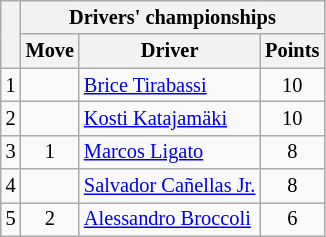<table class="wikitable" style="font-size:85%;">
<tr>
<th rowspan="2"></th>
<th colspan="3">Drivers' championships</th>
</tr>
<tr>
<th>Move</th>
<th>Driver</th>
<th>Points</th>
</tr>
<tr>
<td align="center">1</td>
<td align="center"></td>
<td> <a href='#'>Brice Tirabassi</a></td>
<td align="center">10</td>
</tr>
<tr>
<td align="center">2</td>
<td align="center"></td>
<td> <a href='#'>Kosti Katajamäki</a></td>
<td align="center">10</td>
</tr>
<tr>
<td align="center">3</td>
<td align="center"> 1</td>
<td> <a href='#'>Marcos Ligato</a></td>
<td align="center">8</td>
</tr>
<tr>
<td align="center">4</td>
<td align="center"></td>
<td> <a href='#'>Salvador Cañellas Jr.</a></td>
<td align="center">8</td>
</tr>
<tr>
<td align="center">5</td>
<td align="center"> 2</td>
<td> <a href='#'>Alessandro Broccoli</a></td>
<td align="center">6</td>
</tr>
</table>
